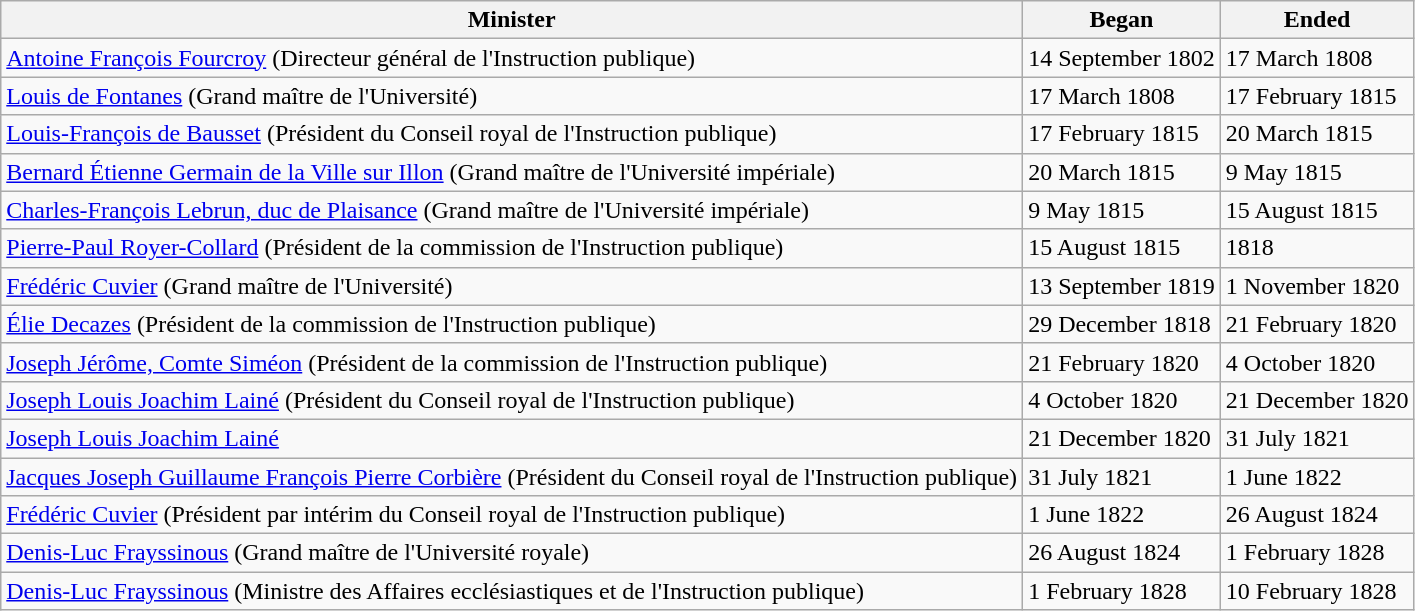<table class="wikitable">
<tr>
<th>Minister</th>
<th>Began</th>
<th>Ended</th>
</tr>
<tr>
<td><a href='#'>Antoine François Fourcroy</a> (Directeur général de l'Instruction publique)</td>
<td>14 September 1802</td>
<td>17 March 1808</td>
</tr>
<tr>
<td><a href='#'>Louis de Fontanes</a> (Grand maître de l'Université)</td>
<td>17 March 1808</td>
<td>17 February 1815</td>
</tr>
<tr>
<td><a href='#'>Louis-François de Bausset</a> (Président du Conseil royal de l'Instruction publique)</td>
<td>17 February 1815</td>
<td>20 March 1815</td>
</tr>
<tr>
<td><a href='#'>Bernard Étienne Germain de la Ville sur Illon</a> (Grand maître de l'Université impériale)</td>
<td>20 March 1815</td>
<td>9 May 1815</td>
</tr>
<tr>
<td><a href='#'>Charles-François Lebrun, duc de Plaisance</a> (Grand maître de l'Université impériale)</td>
<td>9 May 1815</td>
<td>15 August 1815</td>
</tr>
<tr>
<td><a href='#'>Pierre-Paul Royer-Collard</a> (Président de la commission de l'Instruction publique)</td>
<td>15 August 1815</td>
<td>1818</td>
</tr>
<tr>
<td><a href='#'>Frédéric Cuvier</a> (Grand maître de l'Université)</td>
<td>13 September 1819</td>
<td>1 November 1820</td>
</tr>
<tr>
<td><a href='#'>Élie Decazes</a> (Président de la commission de l'Instruction publique)</td>
<td>29 December 1818</td>
<td>21 February 1820</td>
</tr>
<tr>
<td><a href='#'>Joseph Jérôme, Comte Siméon</a> (Président de la commission de l'Instruction publique)</td>
<td>21 February 1820</td>
<td>4 October 1820</td>
</tr>
<tr>
<td><a href='#'>Joseph Louis Joachim Lainé</a> (Président du Conseil royal de l'Instruction publique)</td>
<td>4 October 1820</td>
<td>21 December 1820</td>
</tr>
<tr>
<td><a href='#'>Joseph Louis Joachim Lainé</a></td>
<td>21 December 1820</td>
<td>31 July 1821</td>
</tr>
<tr>
<td><a href='#'>Jacques Joseph Guillaume François Pierre Corbière</a> (Président du Conseil royal de l'Instruction publique)</td>
<td>31 July 1821</td>
<td>1 June 1822</td>
</tr>
<tr>
<td><a href='#'>Frédéric Cuvier</a> (Président par intérim du Conseil royal de l'Instruction publique)</td>
<td>1 June 1822</td>
<td>26 August 1824</td>
</tr>
<tr>
<td><a href='#'>Denis-Luc Frayssinous</a> (Grand maître de l'Université royale)</td>
<td>26 August 1824</td>
<td>1 February 1828</td>
</tr>
<tr>
<td><a href='#'>Denis-Luc Frayssinous</a> (Ministre des Affaires ecclésiastiques et de l'Instruction publique)</td>
<td>1 February 1828</td>
<td>10 February 1828</td>
</tr>
</table>
